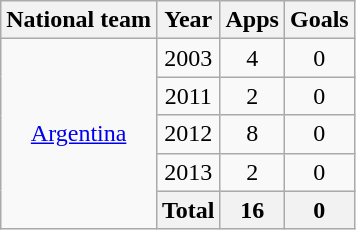<table class="wikitable" style="text-align:center">
<tr>
<th>National team</th>
<th>Year</th>
<th>Apps</th>
<th>Goals</th>
</tr>
<tr>
<td rowspan="5"><a href='#'>Argentina</a></td>
<td>2003</td>
<td>4</td>
<td>0</td>
</tr>
<tr>
<td>2011</td>
<td>2</td>
<td>0</td>
</tr>
<tr>
<td>2012</td>
<td>8</td>
<td>0</td>
</tr>
<tr>
<td>2013</td>
<td>2</td>
<td>0</td>
</tr>
<tr>
<th>Total</th>
<th>16</th>
<th>0</th>
</tr>
</table>
